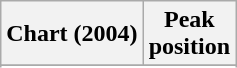<table class="wikitable sortable plainrowheaders" style="text-align:center">
<tr>
<th>Chart (2004)</th>
<th>Peak<br>position</th>
</tr>
<tr>
</tr>
<tr>
</tr>
<tr>
</tr>
</table>
